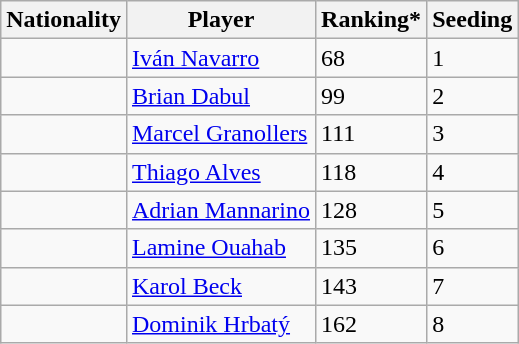<table class="wikitable" border="1">
<tr>
<th>Nationality</th>
<th>Player</th>
<th>Ranking*</th>
<th>Seeding</th>
</tr>
<tr>
<td></td>
<td><a href='#'>Iván Navarro</a></td>
<td>68</td>
<td>1</td>
</tr>
<tr>
<td></td>
<td><a href='#'>Brian Dabul</a></td>
<td>99</td>
<td>2</td>
</tr>
<tr>
<td></td>
<td><a href='#'>Marcel Granollers</a></td>
<td>111</td>
<td>3</td>
</tr>
<tr>
<td></td>
<td><a href='#'>Thiago Alves</a></td>
<td>118</td>
<td>4</td>
</tr>
<tr>
<td></td>
<td><a href='#'>Adrian Mannarino</a></td>
<td>128</td>
<td>5</td>
</tr>
<tr>
<td></td>
<td><a href='#'>Lamine Ouahab</a></td>
<td>135</td>
<td>6</td>
</tr>
<tr>
<td></td>
<td><a href='#'>Karol Beck</a></td>
<td>143</td>
<td>7</td>
</tr>
<tr>
<td></td>
<td><a href='#'>Dominik Hrbatý</a></td>
<td>162</td>
<td>8</td>
</tr>
</table>
